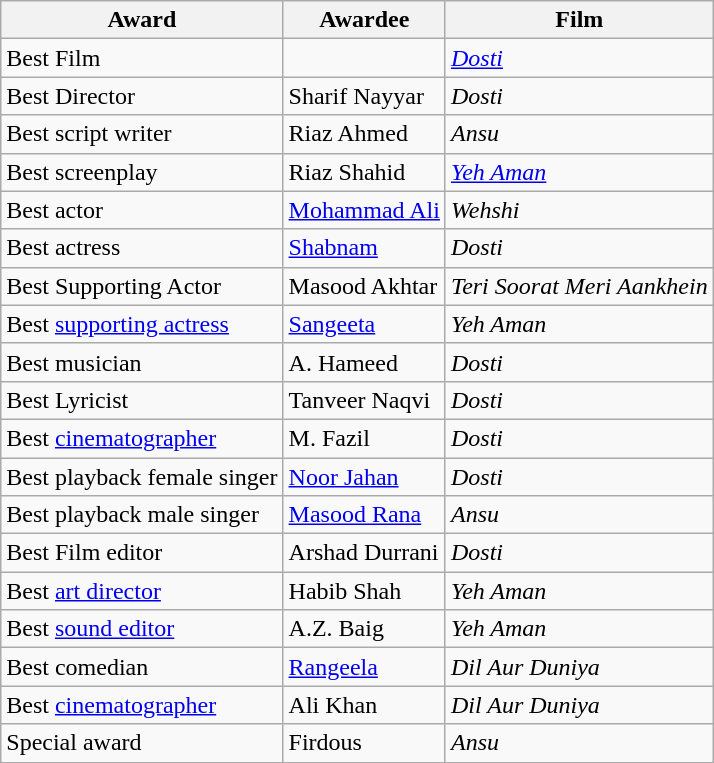<table class="wikitable">
<tr>
<th>Award</th>
<th>Awardee</th>
<th>Film</th>
</tr>
<tr>
<td>Best Film</td>
<td></td>
<td><a href='#'><em>Dosti</em></a></td>
</tr>
<tr>
<td>Best Director</td>
<td>Sharif Nayyar</td>
<td><em>Dosti</em></td>
</tr>
<tr>
<td>Best script writer</td>
<td>Riaz Ahmed</td>
<td><em>Ansu</em></td>
</tr>
<tr>
<td>Best screenplay</td>
<td>Riaz Shahid</td>
<td><em><a href='#'>Yeh Aman</a></em></td>
</tr>
<tr>
<td>Best actor</td>
<td><a href='#'>Mohammad Ali</a></td>
<td><em>Wehshi</em></td>
</tr>
<tr>
<td>Best actress</td>
<td><a href='#'>Shabnam</a></td>
<td><em>Dosti</em></td>
</tr>
<tr>
<td>Best Supporting Actor</td>
<td>Masood Akhtar</td>
<td><em>Teri Soorat Meri Aankhein</em></td>
</tr>
<tr>
<td>Best <a href='#'>supporting actress</a></td>
<td><a href='#'>Sangeeta</a></td>
<td><em>Yeh Aman</em></td>
</tr>
<tr>
<td>Best musician</td>
<td>A. Hameed</td>
<td><em>Dosti</em></td>
</tr>
<tr>
<td>Best Lyricist</td>
<td>Tanveer Naqvi</td>
<td><em>Dosti</em></td>
</tr>
<tr>
<td>Best <a href='#'>cinematographer</a></td>
<td>M. Fazil</td>
<td><em>Dosti</em></td>
</tr>
<tr>
<td>Best playback female singer</td>
<td><a href='#'>Noor Jahan</a></td>
<td><em>Dosti</em></td>
</tr>
<tr>
<td>Best playback male singer</td>
<td><a href='#'>Masood Rana</a></td>
<td><em>Ansu</em></td>
</tr>
<tr>
<td>Best Film editor</td>
<td>Arshad Durrani</td>
<td><em>Dosti</em></td>
</tr>
<tr>
<td>Best <a href='#'>art director</a></td>
<td>Habib Shah</td>
<td><em>Yeh Aman</em></td>
</tr>
<tr>
<td>Best <a href='#'>sound editor</a></td>
<td>A.Z. Baig</td>
<td><em>Yeh Aman</em></td>
</tr>
<tr>
<td>Best comedian</td>
<td><a href='#'>Rangeela</a></td>
<td><em>Dil Aur Duniya</em></td>
</tr>
<tr>
<td>Best <a href='#'>cinematographer</a></td>
<td>Ali Khan</td>
<td><em>Dil Aur Duniya</em></td>
</tr>
<tr>
<td>Special award</td>
<td>Firdous</td>
<td><em>Ansu</em></td>
</tr>
</table>
